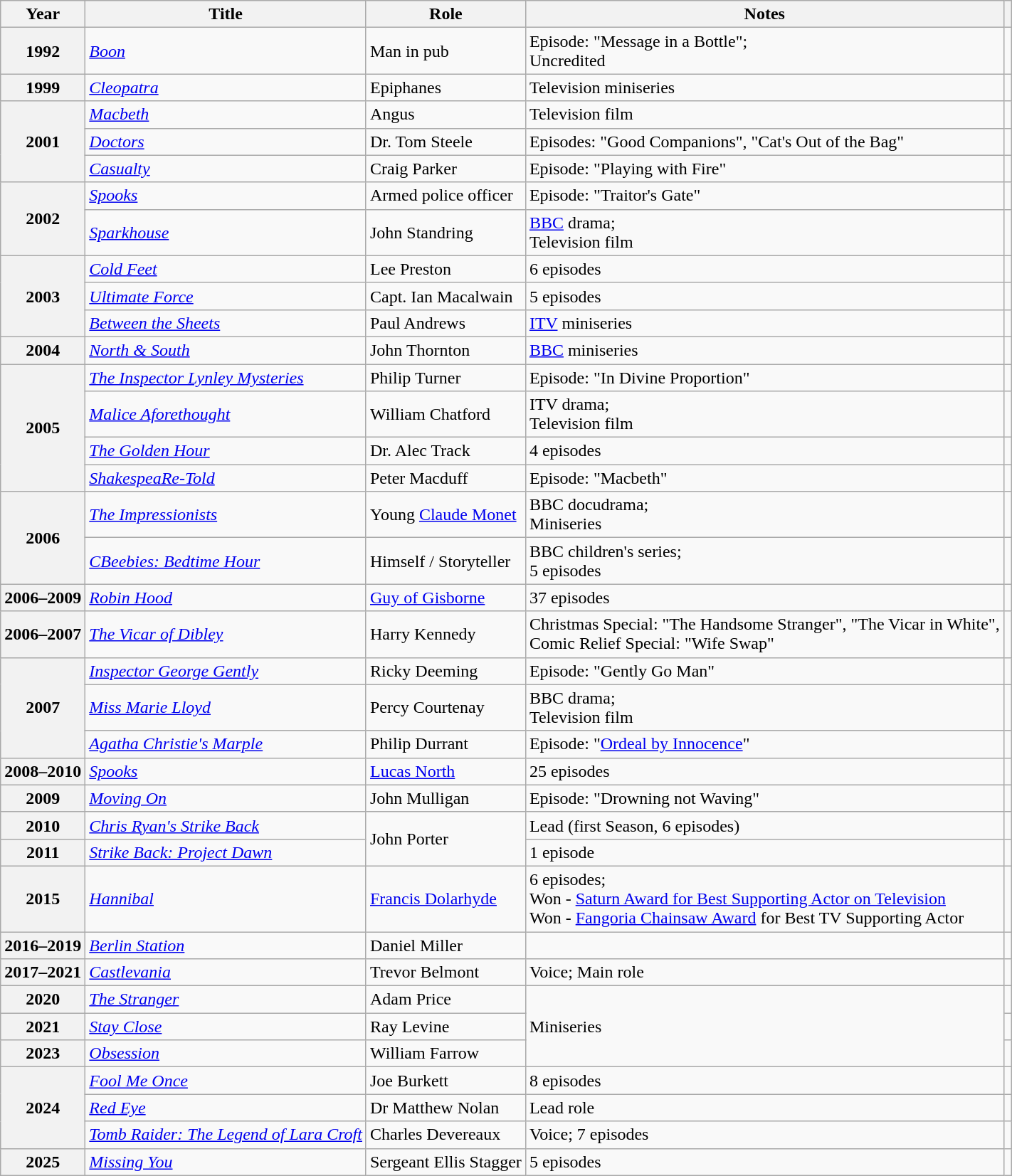<table class="wikitable plainrowheaders sortable">
<tr>
<th scope="col">Year</th>
<th scope="col">Title</th>
<th scope="col">Role</th>
<th scope="col" class="unsortable">Notes</th>
<th scope="col" class="unsortable"></th>
</tr>
<tr>
<th scope="row">1992</th>
<td><em><a href='#'>Boon</a></em></td>
<td>Man in pub</td>
<td>Episode: "Message in a Bottle";<br>Uncredited</td>
<td style="text-align: center;"></td>
</tr>
<tr>
<th scope="row">1999</th>
<td><em><a href='#'>Cleopatra</a></em></td>
<td>Epiphanes</td>
<td>Television miniseries</td>
<td style="text-align: center;"></td>
</tr>
<tr>
<th rowspan="3" scope="row">2001</th>
<td><em><a href='#'>Macbeth</a></em></td>
<td>Angus</td>
<td>Television film</td>
<td style="text-align: center;"></td>
</tr>
<tr>
<td><em><a href='#'>Doctors</a></em></td>
<td>Dr. Tom Steele</td>
<td>Episodes: "Good Companions", "Cat's Out of the Bag"</td>
<td style="text-align: center;"></td>
</tr>
<tr>
<td><em><a href='#'>Casualty</a></em></td>
<td>Craig Parker</td>
<td>Episode: "Playing with Fire"</td>
<td style="text-align: center;"></td>
</tr>
<tr>
<th rowspan="2" scope="row">2002</th>
<td><em><a href='#'>Spooks</a></em></td>
<td>Armed police officer</td>
<td>Episode: "Traitor's Gate"</td>
<td style="text-align: center;"></td>
</tr>
<tr>
<td><em><a href='#'>Sparkhouse</a></em></td>
<td>John Standring</td>
<td><a href='#'>BBC</a> drama;<br>Television film</td>
<td style="text-align: center;"></td>
</tr>
<tr>
<th rowspan="3" scope="row">2003</th>
<td><em><a href='#'>Cold Feet</a></em></td>
<td>Lee Preston</td>
<td>6 episodes</td>
<td style="text-align: center;"></td>
</tr>
<tr>
<td><em><a href='#'>Ultimate Force</a></em></td>
<td>Capt. Ian Macalwain</td>
<td>5 episodes</td>
<td style="text-align: center;"></td>
</tr>
<tr>
<td><em><a href='#'>Between the Sheets</a></em></td>
<td>Paul Andrews</td>
<td><a href='#'>ITV</a> miniseries</td>
<td style="text-align: center;"></td>
</tr>
<tr>
<th scope="row">2004</th>
<td><em><a href='#'>North & South</a></em></td>
<td>John Thornton</td>
<td><a href='#'>BBC</a> miniseries</td>
<td style="text-align: center;"></td>
</tr>
<tr>
<th rowspan="4" scope="row">2005</th>
<td><em><a href='#'>The Inspector Lynley Mysteries</a></em></td>
<td>Philip Turner</td>
<td>Episode: "In Divine Proportion"</td>
<td style="text-align: center;"></td>
</tr>
<tr>
<td><em><a href='#'>Malice Aforethought</a></em></td>
<td>William Chatford</td>
<td>ITV drama;<br>Television film</td>
<td style="text-align: center;"></td>
</tr>
<tr>
<td><em><a href='#'>The Golden Hour</a></em></td>
<td>Dr. Alec Track</td>
<td>4 episodes</td>
<td style="text-align: center;"></td>
</tr>
<tr>
<td><em><a href='#'>ShakespeaRe-Told</a></em></td>
<td>Peter Macduff</td>
<td>Episode: "Macbeth"</td>
<td style="text-align: center;"></td>
</tr>
<tr>
<th rowspan="2" scope="row">2006</th>
<td><em><a href='#'>The Impressionists</a></em></td>
<td>Young <a href='#'>Claude Monet</a></td>
<td>BBC docudrama;<br>Miniseries</td>
<td style="text-align: center;"><br></td>
</tr>
<tr>
<td><em><a href='#'>CBeebies: Bedtime Hour</a></em></td>
<td>Himself / Storyteller</td>
<td>BBC children's series;<br>5 episodes</td>
<td style="text-align: center;"><br></td>
</tr>
<tr>
<th scope="row">2006–2009</th>
<td><em><a href='#'>Robin Hood</a></em></td>
<td><a href='#'>Guy of Gisborne</a></td>
<td>37 episodes</td>
<td style="text-align: center;"></td>
</tr>
<tr>
<th scope="row">2006–2007</th>
<td><em><a href='#'>The Vicar of Dibley</a></em></td>
<td>Harry Kennedy</td>
<td>Christmas Special: "The Handsome Stranger", "The Vicar in White",<br>Comic Relief Special: "Wife Swap"</td>
<td style="text-align: center;"></td>
</tr>
<tr>
<th rowspan="3" scope="row">2007</th>
<td><em><a href='#'>Inspector George Gently</a></em></td>
<td>Ricky Deeming</td>
<td>Episode: "Gently Go Man"</td>
<td style="text-align: center;"></td>
</tr>
<tr>
<td><em><a href='#'>Miss Marie Lloyd</a></em></td>
<td>Percy Courtenay</td>
<td>BBC drama;<br>Television film</td>
<td style="text-align: center;"></td>
</tr>
<tr>
<td><em><a href='#'>Agatha Christie's Marple</a></em></td>
<td>Philip Durrant</td>
<td>Episode: "<a href='#'>Ordeal by Innocence</a>"</td>
<td style="text-align: center;"></td>
</tr>
<tr>
<th scope="row">2008–2010</th>
<td><em><a href='#'>Spooks</a></em></td>
<td><a href='#'>Lucas North</a></td>
<td>25 episodes</td>
<td style="text-align: center;"></td>
</tr>
<tr>
<th scope="row">2009</th>
<td><em><a href='#'>Moving On</a></em></td>
<td>John Mulligan</td>
<td>Episode: "Drowning not Waving"</td>
<td style="text-align: center;"></td>
</tr>
<tr>
<th scope="row">2010</th>
<td><em><a href='#'>Chris Ryan's Strike Back</a></em></td>
<td rowspan="2">John Porter</td>
<td>Lead (first Season, 6 episodes)</td>
<td style="text-align: center;"></td>
</tr>
<tr>
<th scope="row">2011</th>
<td><em><a href='#'>Strike Back: Project Dawn</a></em></td>
<td>1 episode</td>
<td style="text-align: center;"></td>
</tr>
<tr>
<th scope="row">2015</th>
<td><em><a href='#'>Hannibal</a></em></td>
<td><a href='#'>Francis Dolarhyde</a></td>
<td>6 episodes;<br>Won - <a href='#'>Saturn Award for Best Supporting Actor on Television</a><br>Won - <a href='#'>Fangoria Chainsaw Award</a> for Best TV Supporting Actor</td>
<td style="text-align: center;"></td>
</tr>
<tr>
<th scope="row" style="white-space:nowrap;">2016–2019</th>
<td><em><a href='#'>Berlin Station</a></em></td>
<td>Daniel Miller</td>
<td></td>
<td style="text-align: center;"></td>
</tr>
<tr>
<th scope="row">2017–2021</th>
<td><em><a href='#'>Castlevania</a></em></td>
<td>Trevor Belmont</td>
<td>Voice; Main role</td>
<td></td>
</tr>
<tr>
<th scope="row">2020</th>
<td><em><a href='#'>The Stranger</a></em></td>
<td>Adam Price</td>
<td rowspan="3">Miniseries</td>
<td></td>
</tr>
<tr>
<th scope="row">2021</th>
<td><em><a href='#'>Stay Close</a></em></td>
<td>Ray Levine</td>
<td></td>
</tr>
<tr>
<th scope="row">2023</th>
<td><em><a href='#'>Obsession</a></em></td>
<td>William Farrow</td>
<td></td>
</tr>
<tr>
<th rowspan="3" scope="row">2024</th>
<td><em><a href='#'>Fool Me Once</a></em></td>
<td>Joe Burkett</td>
<td>8 episodes</td>
<td></td>
</tr>
<tr>
<td><em><a href='#'>Red Eye</a></em></td>
<td>Dr Matthew Nolan</td>
<td>Lead role</td>
<td></td>
</tr>
<tr>
<td><em><a href='#'>Tomb Raider: The Legend of Lara Croft</a></em></td>
<td>Charles Devereaux</td>
<td>Voice; 7 episodes</td>
<td></td>
</tr>
<tr>
<th scope="row">2025</th>
<td><em><a href='#'>Missing You</a></em></td>
<td>Sergeant Ellis Stagger</td>
<td>5 episodes</td>
<td></td>
</tr>
</table>
